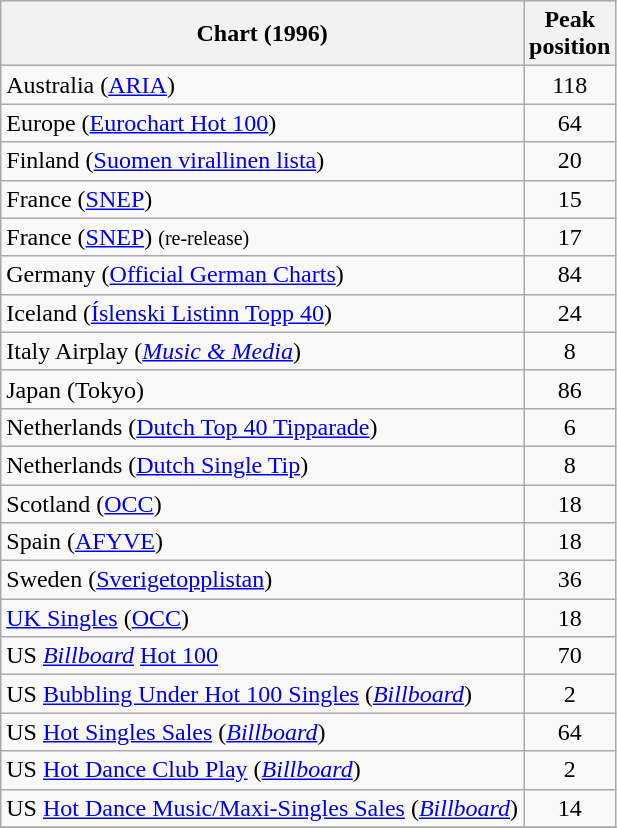<table class="wikitable">
<tr>
<th>Chart (1996)</th>
<th>Peak<br>position</th>
</tr>
<tr>
<td>Australia (<a href='#'>ARIA</a>)</td>
<td align="center">118</td>
</tr>
<tr>
<td>Europe (<a href='#'>Eurochart Hot 100</a>)</td>
<td style="text-align:center;">64</td>
</tr>
<tr>
<td>Finland (<a href='#'>Suomen virallinen lista</a>)</td>
<td style="text-align:center;">20</td>
</tr>
<tr>
<td>France (<a href='#'>SNEP</a>)</td>
<td style="text-align:center;">15</td>
</tr>
<tr>
<td>France (<a href='#'>SNEP</a>) <small>(re-release)</small></td>
<td style="text-align:center;">17</td>
</tr>
<tr>
<td>Germany (<a href='#'>Official German Charts</a>)</td>
<td style="text-align:center;">84</td>
</tr>
<tr>
<td>Iceland (<a href='#'>Íslenski Listinn Topp 40</a>)</td>
<td style="text-align:center;">24</td>
</tr>
<tr>
<td>Italy Airplay (<em><a href='#'>Music & Media</a></em>)</td>
<td style="text-align:center;">8</td>
</tr>
<tr>
<td>Japan (Tokyo)</td>
<td style="text-align:center;">86</td>
</tr>
<tr>
<td>Netherlands (<a href='#'>Dutch Top 40 Tipparade</a>)</td>
<td style="text-align:center;">6</td>
</tr>
<tr>
<td>Netherlands (<a href='#'>Dutch Single Tip</a>)</td>
<td style="text-align:center;">8</td>
</tr>
<tr>
<td>Scotland (<a href='#'>OCC</a>)</td>
<td style="text-align:center;">18</td>
</tr>
<tr>
<td>Spain (<a href='#'>AFYVE</a>)</td>
<td style="text-align:center;">18</td>
</tr>
<tr>
<td>Sweden (<a href='#'>Sverigetopplistan</a>)</td>
<td style="text-align:center;">36</td>
</tr>
<tr>
<td><a href='#'>UK Singles</a> (<a href='#'>OCC</a>)</td>
<td style="text-align:center;">18</td>
</tr>
<tr>
<td>US <em><a href='#'>Billboard</a></em> <a href='#'>Hot 100</a></td>
<td style="text-align:center;">70</td>
</tr>
<tr>
<td>US <a href='#'>Bubbling Under Hot 100 Singles</a> (<em><a href='#'>Billboard</a></em>)</td>
<td style="text-align:center;">2</td>
</tr>
<tr>
<td>US <a href='#'>Hot Singles Sales</a> (<em><a href='#'>Billboard</a></em>)</td>
<td style="text-align:center;">64</td>
</tr>
<tr>
<td>US <a href='#'>Hot Dance Club Play</a> (<em><a href='#'>Billboard</a></em>)</td>
<td style="text-align:center;">2</td>
</tr>
<tr>
<td>US <a href='#'>Hot Dance Music/Maxi-Singles Sales</a> (<em><a href='#'>Billboard</a></em>)</td>
<td style="text-align:center;">14</td>
</tr>
<tr>
</tr>
</table>
